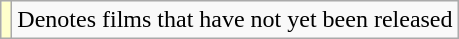<table class="wikitable">
<tr>
<td style="background:#FFFFCC;"></td>
<td>Denotes films that have not yet been released</td>
</tr>
</table>
